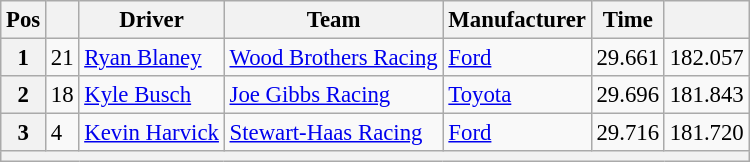<table class="wikitable" style="font-size:95%">
<tr>
<th>Pos</th>
<th></th>
<th>Driver</th>
<th>Team</th>
<th>Manufacturer</th>
<th>Time</th>
<th></th>
</tr>
<tr>
<th>1</th>
<td>21</td>
<td><a href='#'>Ryan Blaney</a></td>
<td><a href='#'>Wood Brothers Racing</a></td>
<td><a href='#'>Ford</a></td>
<td>29.661</td>
<td>182.057</td>
</tr>
<tr>
<th>2</th>
<td>18</td>
<td><a href='#'>Kyle Busch</a></td>
<td><a href='#'>Joe Gibbs Racing</a></td>
<td><a href='#'>Toyota</a></td>
<td>29.696</td>
<td>181.843</td>
</tr>
<tr>
<th>3</th>
<td>4</td>
<td><a href='#'>Kevin Harvick</a></td>
<td><a href='#'>Stewart-Haas Racing</a></td>
<td><a href='#'>Ford</a></td>
<td>29.716</td>
<td>181.720</td>
</tr>
<tr>
<th colspan="7"></th>
</tr>
</table>
